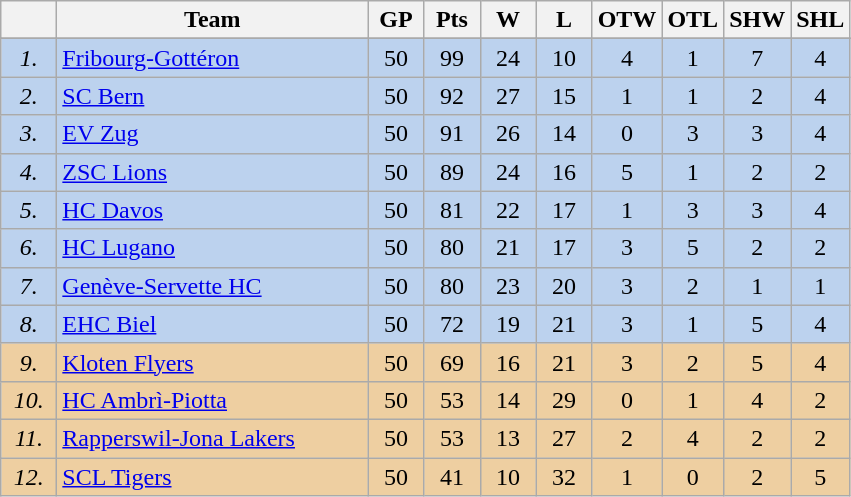<table class="wikitable">
<tr>
<th width="30"></th>
<th width="200" align="left">Team</th>
<th width="30">GP</th>
<th width="30">Pts</th>
<th width="30">W</th>
<th width="30">L</th>
<th width="30">OTW</th>
<th width="30">OTL</th>
<th width="30">SHW</th>
<th width="30">SHL</th>
</tr>
<tr align="center">
</tr>
<tr style="background:#BCD2EE;" align="center">
<td><em>1.</em></td>
<td style="text-align: left;"><a href='#'>Fribourg-Gottéron</a></td>
<td>50</td>
<td>99</td>
<td>24</td>
<td>10</td>
<td>4</td>
<td>1</td>
<td>7</td>
<td>4</td>
</tr>
<tr style="background:#BCD2EE;" align="center">
<td><em>2.</em></td>
<td style="text-align: left;"><a href='#'>SC Bern</a></td>
<td>50</td>
<td>92</td>
<td>27</td>
<td>15</td>
<td>1</td>
<td>1</td>
<td>2</td>
<td>4</td>
</tr>
<tr style="background:#BCD2EE;" align="center">
<td><em>3.</em></td>
<td style="text-align: left;"><a href='#'>EV Zug</a></td>
<td>50</td>
<td>91</td>
<td>26</td>
<td>14</td>
<td>0</td>
<td>3</td>
<td>3</td>
<td>4</td>
</tr>
<tr style="background:#BCD2EE;" align="center">
<td><em>4.</em></td>
<td style="text-align: left;"><a href='#'>ZSC Lions</a></td>
<td>50</td>
<td>89</td>
<td>24</td>
<td>16</td>
<td>5</td>
<td>1</td>
<td>2</td>
<td>2</td>
</tr>
<tr style="background:#BCD2EE;" align="center">
<td><em>5.</em></td>
<td style="text-align: left;"><a href='#'>HC Davos</a></td>
<td>50</td>
<td>81</td>
<td>22</td>
<td>17</td>
<td>1</td>
<td>3</td>
<td>3</td>
<td>4</td>
</tr>
<tr style="background:#BCD2EE;" align="center">
<td><em>6.</em></td>
<td style="text-align: left;"><a href='#'>HC Lugano</a></td>
<td>50</td>
<td>80</td>
<td>21</td>
<td>17</td>
<td>3</td>
<td>5</td>
<td>2</td>
<td>2</td>
</tr>
<tr style="background:#BCD2EE;" align="center">
<td><em>7.</em></td>
<td style="text-align: left;"><a href='#'>Genève-Servette HC</a></td>
<td>50</td>
<td>80</td>
<td>23</td>
<td>20</td>
<td>3</td>
<td>2</td>
<td>1</td>
<td>1</td>
</tr>
<tr style="background:#BCD2EE;" align="center">
<td><em>8.</em></td>
<td style="text-align: left;"><a href='#'>EHC Biel</a></td>
<td>50</td>
<td>72</td>
<td>19</td>
<td>21</td>
<td>3</td>
<td>1</td>
<td>5</td>
<td>4</td>
</tr>
<tr style="background:#EECFA1;" align="center">
<td><em>9.</em></td>
<td style="text-align: left;"><a href='#'>Kloten Flyers</a></td>
<td>50</td>
<td>69</td>
<td>16</td>
<td>21</td>
<td>3</td>
<td>2</td>
<td>5</td>
<td>4</td>
</tr>
<tr style="background:#EECFA1;" align="center">
<td><em>10.</em></td>
<td style="text-align: left;"><a href='#'>HC Ambrì-Piotta</a></td>
<td>50</td>
<td>53</td>
<td>14</td>
<td>29</td>
<td>0</td>
<td>1</td>
<td>4</td>
<td>2</td>
</tr>
<tr style="background:#EECFA1;" align="center">
<td><em>11.</em></td>
<td style="text-align: left;"><a href='#'>Rapperswil-Jona Lakers</a></td>
<td>50</td>
<td>53</td>
<td>13</td>
<td>27</td>
<td>2</td>
<td>4</td>
<td>2</td>
<td>2</td>
</tr>
<tr style="background:#EECFA1;" align="center">
<td><em>12.</em></td>
<td style="text-align: left;"><a href='#'>SCL Tigers</a></td>
<td>50</td>
<td>41</td>
<td>10</td>
<td>32</td>
<td>1</td>
<td>0</td>
<td>2</td>
<td>5</td>
</tr>
</table>
